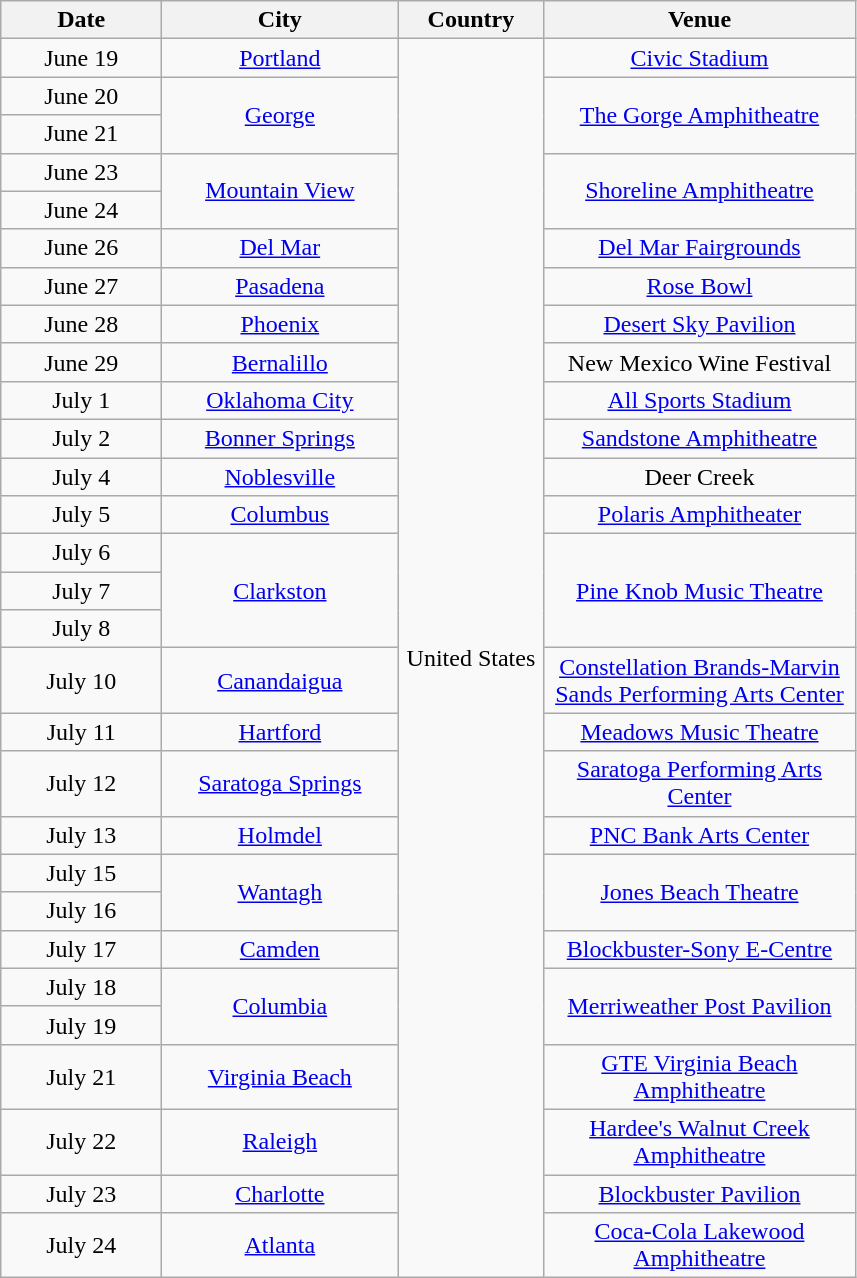<table class="wikitable" style="text-align:center;">
<tr>
<th style="width:100px;">Date</th>
<th style="width:150px;">City</th>
<th style="width:90px;">Country</th>
<th style="width:200px;">Venue</th>
</tr>
<tr>
<td>June 19</td>
<td><a href='#'>Portland</a></td>
<td rowspan="29">United States</td>
<td><a href='#'>Civic Stadium</a></td>
</tr>
<tr>
<td>June 20</td>
<td rowspan="2"><a href='#'>George</a></td>
<td rowspan="2"><a href='#'>The Gorge Amphitheatre</a></td>
</tr>
<tr>
<td>June 21</td>
</tr>
<tr>
<td>June 23</td>
<td rowspan="2"><a href='#'>Mountain View</a></td>
<td rowspan="2"><a href='#'>Shoreline Amphitheatre</a></td>
</tr>
<tr>
<td>June 24</td>
</tr>
<tr>
<td>June 26</td>
<td><a href='#'>Del Mar</a></td>
<td><a href='#'>Del Mar Fairgrounds</a></td>
</tr>
<tr>
<td>June 27</td>
<td><a href='#'>Pasadena</a></td>
<td><a href='#'>Rose Bowl</a></td>
</tr>
<tr>
<td>June 28</td>
<td><a href='#'>Phoenix</a></td>
<td><a href='#'>Desert Sky Pavilion</a></td>
</tr>
<tr>
<td>June 29</td>
<td><a href='#'>Bernalillo</a></td>
<td>New Mexico Wine Festival</td>
</tr>
<tr>
<td>July 1</td>
<td><a href='#'>Oklahoma City</a></td>
<td><a href='#'>All Sports Stadium</a></td>
</tr>
<tr>
<td>July 2</td>
<td><a href='#'>Bonner Springs</a></td>
<td><a href='#'>Sandstone Amphitheatre</a></td>
</tr>
<tr>
<td>July 4</td>
<td><a href='#'>Noblesville</a></td>
<td>Deer Creek</td>
</tr>
<tr>
<td>July 5</td>
<td><a href='#'>Columbus</a></td>
<td><a href='#'>Polaris Amphitheater</a></td>
</tr>
<tr>
<td>July 6</td>
<td rowspan="3"><a href='#'>Clarkston</a></td>
<td rowspan="3"><a href='#'>Pine Knob Music Theatre</a></td>
</tr>
<tr>
<td>July 7</td>
</tr>
<tr>
<td>July 8</td>
</tr>
<tr>
<td>July 10</td>
<td><a href='#'>Canandaigua</a></td>
<td><a href='#'>Constellation Brands-Marvin Sands Performing Arts Center</a></td>
</tr>
<tr>
<td>July 11</td>
<td><a href='#'>Hartford</a></td>
<td><a href='#'>Meadows Music Theatre</a></td>
</tr>
<tr>
<td>July 12</td>
<td><a href='#'>Saratoga Springs</a></td>
<td><a href='#'>Saratoga Performing Arts Center</a></td>
</tr>
<tr>
<td>July 13</td>
<td><a href='#'>Holmdel</a></td>
<td><a href='#'>PNC Bank Arts Center</a></td>
</tr>
<tr>
<td>July 15</td>
<td rowspan="2"><a href='#'>Wantagh</a></td>
<td rowspan="2"><a href='#'>Jones Beach Theatre</a></td>
</tr>
<tr>
<td>July 16</td>
</tr>
<tr>
<td>July 17</td>
<td><a href='#'>Camden</a></td>
<td><a href='#'>Blockbuster-Sony E-Centre</a></td>
</tr>
<tr>
<td>July 18</td>
<td rowspan="2"><a href='#'>Columbia</a></td>
<td rowspan="2"><a href='#'>Merriweather Post Pavilion</a></td>
</tr>
<tr>
<td>July 19</td>
</tr>
<tr>
<td>July 21</td>
<td><a href='#'>Virginia Beach</a></td>
<td><a href='#'>GTE Virginia Beach Amphitheatre</a></td>
</tr>
<tr>
<td>July 22</td>
<td><a href='#'>Raleigh</a></td>
<td><a href='#'>Hardee's Walnut Creek Amphitheatre</a></td>
</tr>
<tr>
<td>July 23</td>
<td><a href='#'>Charlotte</a></td>
<td><a href='#'>Blockbuster Pavilion</a></td>
</tr>
<tr>
<td>July 24</td>
<td><a href='#'>Atlanta</a></td>
<td><a href='#'>Coca-Cola Lakewood Amphitheatre</a></td>
</tr>
</table>
